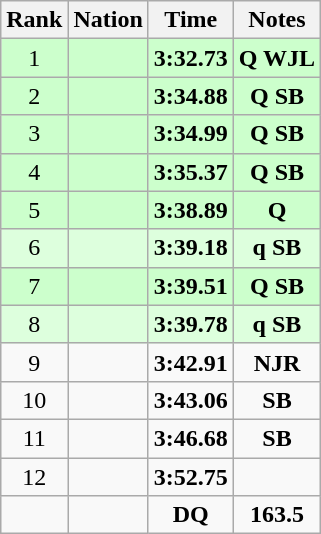<table class="wikitable sortable" style="text-align:center">
<tr>
<th>Rank</th>
<th>Nation</th>
<th>Time</th>
<th>Notes</th>
</tr>
<tr bgcolor=ccffcc>
<td>1</td>
<td align=left></td>
<td><strong>3:32.73</strong></td>
<td><strong>Q WJL</strong></td>
</tr>
<tr bgcolor=ccffcc>
<td>2</td>
<td align=left></td>
<td><strong>3:34.88</strong></td>
<td><strong>Q SB</strong></td>
</tr>
<tr bgcolor=ccffcc>
<td>3</td>
<td align=left></td>
<td><strong>3:34.99</strong></td>
<td><strong>Q SB</strong></td>
</tr>
<tr bgcolor=ccffcc>
<td>4</td>
<td align=left></td>
<td><strong>3:35.37</strong></td>
<td><strong>Q SB</strong></td>
</tr>
<tr bgcolor=ccffcc>
<td>5</td>
<td align=left></td>
<td><strong>3:38.89</strong></td>
<td><strong>Q</strong></td>
</tr>
<tr bgcolor=ddffdd>
<td>6</td>
<td align=left></td>
<td><strong>3:39.18</strong></td>
<td><strong>q SB</strong></td>
</tr>
<tr bgcolor=ccffcc>
<td>7</td>
<td align=left></td>
<td><strong>3:39.51</strong></td>
<td><strong>Q SB</strong></td>
</tr>
<tr bgcolor=ddffdd>
<td>8</td>
<td align=left></td>
<td><strong>3:39.78</strong></td>
<td><strong>q SB</strong></td>
</tr>
<tr>
<td>9</td>
<td align=left></td>
<td><strong>3:42.91</strong></td>
<td><strong>NJR</strong></td>
</tr>
<tr>
<td>10</td>
<td align=left></td>
<td><strong>3:43.06</strong></td>
<td><strong>SB</strong></td>
</tr>
<tr>
<td>11</td>
<td align=left></td>
<td><strong>3:46.68</strong></td>
<td><strong>SB</strong></td>
</tr>
<tr>
<td>12</td>
<td align=left></td>
<td><strong>3:52.75</strong></td>
<td></td>
</tr>
<tr>
<td></td>
<td align=left></td>
<td><strong>DQ</strong></td>
<td><strong>163.5</strong></td>
</tr>
</table>
